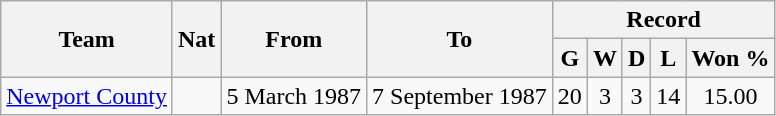<table class="wikitable" style="text-align: center">
<tr>
<th rowspan="2">Team</th>
<th rowspan="2">Nat</th>
<th rowspan="2">From</th>
<th rowspan="2">To</th>
<th colspan="7">Record</th>
</tr>
<tr>
<th>G</th>
<th>W</th>
<th>D</th>
<th>L</th>
<th>Won %</th>
</tr>
<tr>
<td align=left><a href='#'>Newport County</a></td>
<td></td>
<td align=left>5 March 1987</td>
<td align=left>7 September 1987</td>
<td>20</td>
<td>3</td>
<td>3</td>
<td>14</td>
<td>15.00</td>
</tr>
</table>
